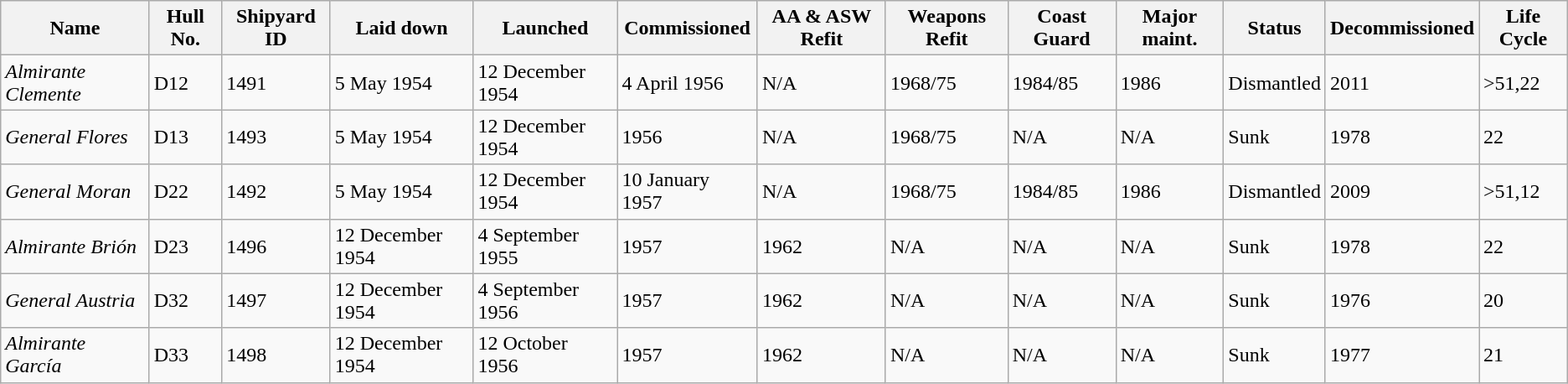<table class="wikitable">
<tr>
<th>Name</th>
<th>Hull No.</th>
<th>Shipyard ID</th>
<th>Laid down</th>
<th>Launched</th>
<th>Commissioned</th>
<th>AA & ASW Refit</th>
<th>Weapons Refit</th>
<th>Coast Guard</th>
<th>Major maint.</th>
<th>Status</th>
<th>Decommissioned</th>
<th>Life Cycle</th>
</tr>
<tr>
<td><em>Almirante Clemente</em></td>
<td>D12</td>
<td>1491</td>
<td>5 May 1954</td>
<td>12 December 1954</td>
<td>4 April 1956</td>
<td>N/A</td>
<td>1968/75</td>
<td>1984/85</td>
<td>1986</td>
<td>Dismantled</td>
<td>2011</td>
<td>>51,22</td>
</tr>
<tr>
<td><em>General Flores</em></td>
<td>D13</td>
<td>1493</td>
<td>5 May 1954</td>
<td>12 December 1954</td>
<td>1956</td>
<td>N/A</td>
<td>1968/75</td>
<td>N/A</td>
<td>N/A</td>
<td>Sunk</td>
<td>1978</td>
<td>22</td>
</tr>
<tr>
<td><em>General Moran</em></td>
<td>D22</td>
<td>1492</td>
<td>5 May 1954</td>
<td>12 December 1954</td>
<td>10 January 1957</td>
<td>N/A</td>
<td>1968/75</td>
<td>1984/85</td>
<td>1986</td>
<td>Dismantled</td>
<td>2009</td>
<td>>51,12</td>
</tr>
<tr>
<td><em>Almirante Brión</em></td>
<td>D23</td>
<td>1496</td>
<td>12 December 1954</td>
<td>4 September 1955</td>
<td>1957</td>
<td>1962</td>
<td>N/A</td>
<td>N/A</td>
<td>N/A</td>
<td>Sunk</td>
<td>1978</td>
<td>22</td>
</tr>
<tr>
<td><em>General Austria</em></td>
<td>D32</td>
<td>1497</td>
<td>12 December 1954</td>
<td>4 September 1956</td>
<td>1957</td>
<td>1962</td>
<td>N/A</td>
<td>N/A</td>
<td>N/A</td>
<td>Sunk</td>
<td>1976</td>
<td>20</td>
</tr>
<tr>
<td><em>Almirante García</em></td>
<td>D33</td>
<td>1498</td>
<td>12 December 1954</td>
<td>12 October 1956</td>
<td>1957</td>
<td>1962</td>
<td>N/A</td>
<td>N/A</td>
<td>N/A</td>
<td>Sunk</td>
<td>1977</td>
<td>21</td>
</tr>
</table>
